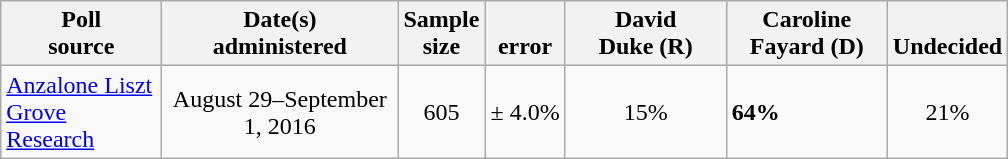<table class="wikitable">
<tr valign= bottom>
<th style="width:100px;">Poll<br>source</th>
<th style="width:150px;">Date(s)<br>administered</th>
<th class=small>Sample<br>size</th>
<th class=small><small></small><br>error</th>
<th style="width:100px;">David<br>Duke (R)</th>
<th style="width:100px;">Caroline<br>Fayard (D)</th>
<th>Undecided</th>
</tr>
<tr>
<td><a href='#'>Anzalone Liszt Grove Research</a></td>
<td align=center>August 29–September 1, 2016</td>
<td align=center>605</td>
<td align=center>± 4.0%</td>
<td align=center>15%</td>
<td><strong>64%</strong></td>
<td align=center>21%</td>
</tr>
</table>
